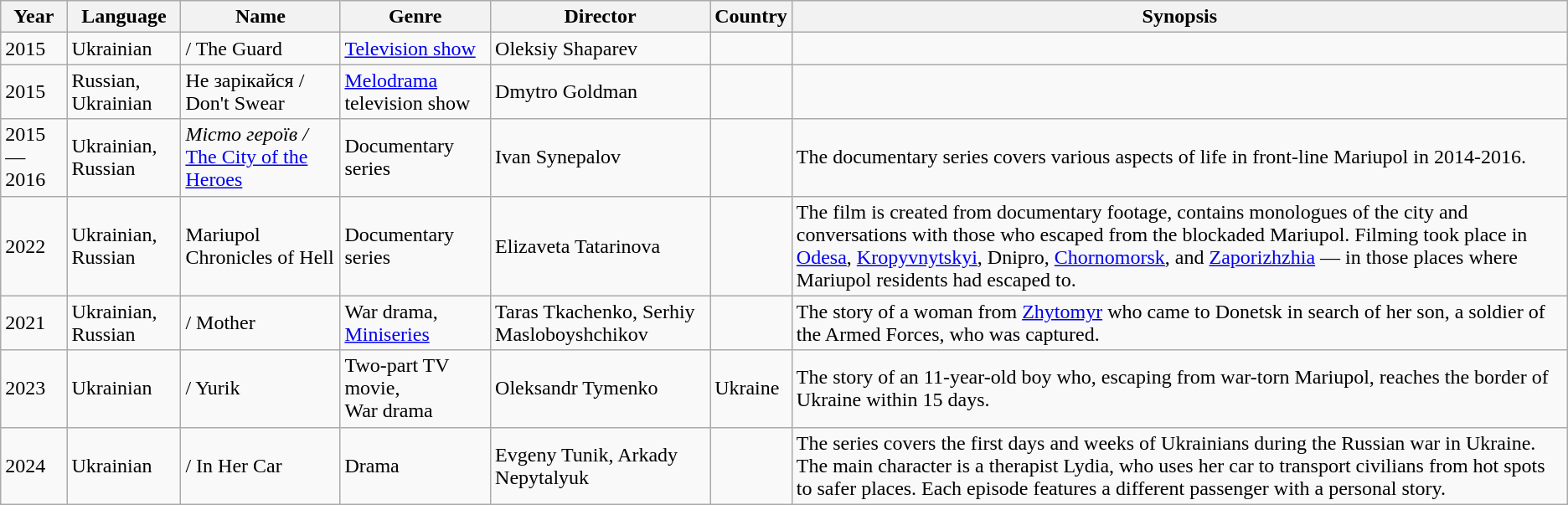<table class="wikitable sortable">
<tr>
<th>Year</th>
<th>Language</th>
<th>Name</th>
<th>Genre</th>
<th>Director</th>
<th>Country</th>
<th>Synopsis</th>
</tr>
<tr>
<td>2015</td>
<td>Ukrainian</td>
<td> / The Guard</td>
<td><a href='#'>Television show</a></td>
<td>Oleksiy Shaparev</td>
<td></td>
<td></td>
</tr>
<tr>
<td>2015</td>
<td>Russian, Ukrainian</td>
<td>Не зарікайся / Don't Swear</td>
<td><a href='#'>Melodrama</a> television show</td>
<td>Dmytro Goldman</td>
<td></td>
<td></td>
</tr>
<tr>
<td>2015—2016</td>
<td>Ukrainian, Russian</td>
<td><em>Місто героїв /</em> <a href='#'>The City of the Heroes</a></td>
<td>Documentary series</td>
<td>Ivan Synepalov</td>
<td></td>
<td>The documentary series covers various aspects of life in front-line Mariupol in 2014-2016.</td>
</tr>
<tr>
<td>2022</td>
<td>Ukrainian, Russian</td>
<td>Mariupol Chronicles of Hell</td>
<td>Documentary series</td>
<td>Elizaveta Tatarinova</td>
<td></td>
<td>The film is created from documentary footage, contains monologues of the city and conversations with those who escaped from the blockaded Mariupol. Filming took place in <a href='#'>Odesa</a>, <a href='#'>Kropyvnytskyi</a>, Dnipro, <a href='#'>Chornomorsk</a>, and <a href='#'>Zaporizhzhia</a> — in those places where Mariupol residents had escaped to.</td>
</tr>
<tr>
<td>2021</td>
<td>Ukrainian, Russian</td>
<td> / Mother</td>
<td>War drama, <a href='#'>Miniseries</a></td>
<td>Taras Tkachenko, Serhiy Masloboyshchikov</td>
<td></td>
<td>The story of a woman from <a href='#'>Zhytomyr</a> who came to Donetsk in search of her son, a soldier of the Armed Forces, who was captured.</td>
</tr>
<tr>
<td>2023</td>
<td>Ukrainian</td>
<td> / Yurik</td>
<td>Two-part TV movie,<br>War drama</td>
<td>Oleksandr Tymenko</td>
<td>Ukraine</td>
<td>The story of an 11-year-old boy who, escaping from war-torn Mariupol, reaches the border of Ukraine within 15 days.</td>
</tr>
<tr>
<td>2024</td>
<td>Ukrainian</td>
<td> / In Her Car</td>
<td>Drama</td>
<td>Evgeny Tunik, Arkady Nepytalyuk</td>
<td></td>
<td>The series covers the first days and weeks of Ukrainians during the Russian war in Ukraine. The main character is a therapist Lydia, who uses her car to transport civilians from hot spots to safer places. Each episode features a different passenger with a personal story.</td>
</tr>
</table>
